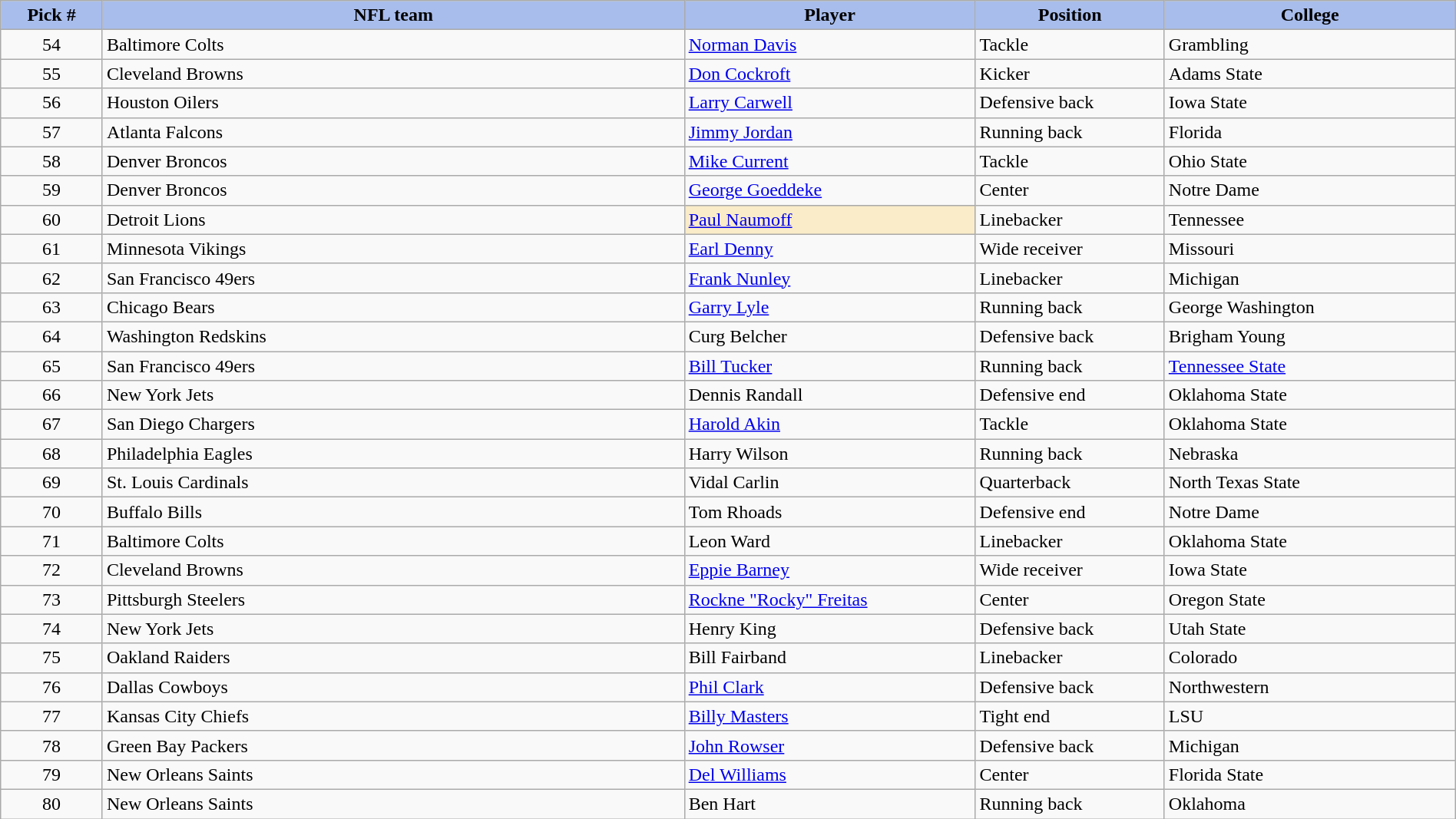<table class="wikitable sortable sortable" style="width: 100%">
<tr>
<th style="background:#A8BDEC;" width=7%>Pick #</th>
<th width=40% style="background:#A8BDEC;">NFL team</th>
<th width=20% style="background:#A8BDEC;">Player</th>
<th width=13% style="background:#A8BDEC;">Position</th>
<th style="background:#A8BDEC;">College</th>
</tr>
<tr>
<td align=center>54</td>
<td>Baltimore Colts</td>
<td><a href='#'>Norman Davis</a></td>
<td>Tackle</td>
<td>Grambling</td>
</tr>
<tr>
<td align=center>55</td>
<td>Cleveland Browns</td>
<td><a href='#'>Don Cockroft</a></td>
<td>Kicker</td>
<td>Adams State</td>
</tr>
<tr>
<td align=center>56</td>
<td>Houston Oilers</td>
<td><a href='#'>Larry Carwell</a></td>
<td>Defensive back</td>
<td>Iowa State</td>
</tr>
<tr>
<td align=center>57</td>
<td>Atlanta Falcons</td>
<td><a href='#'>Jimmy Jordan</a></td>
<td>Running back</td>
<td>Florida</td>
</tr>
<tr>
<td align=center>58</td>
<td>Denver Broncos</td>
<td><a href='#'>Mike Current</a></td>
<td>Tackle</td>
<td>Ohio State</td>
</tr>
<tr>
<td align=center>59</td>
<td>Denver Broncos</td>
<td><a href='#'>George Goeddeke</a></td>
<td>Center</td>
<td>Notre Dame</td>
</tr>
<tr>
<td align=center>60</td>
<td>Detroit Lions</td>
<td bgcolor="#faecc8"><a href='#'>Paul Naumoff</a></td>
<td>Linebacker</td>
<td>Tennessee</td>
</tr>
<tr>
<td align=center>61</td>
<td>Minnesota Vikings</td>
<td><a href='#'>Earl Denny</a></td>
<td>Wide receiver</td>
<td>Missouri</td>
</tr>
<tr>
<td align=center>62</td>
<td>San Francisco 49ers</td>
<td><a href='#'>Frank Nunley</a></td>
<td>Linebacker</td>
<td>Michigan</td>
</tr>
<tr>
<td align=center>63</td>
<td>Chicago Bears</td>
<td><a href='#'>Garry Lyle</a></td>
<td>Running back</td>
<td>George Washington</td>
</tr>
<tr>
<td align=center>64</td>
<td>Washington Redskins</td>
<td>Curg Belcher</td>
<td>Defensive back</td>
<td>Brigham Young</td>
</tr>
<tr>
<td align=center>65</td>
<td>San Francisco 49ers</td>
<td><a href='#'>Bill Tucker</a></td>
<td>Running back</td>
<td><a href='#'>Tennessee State</a></td>
</tr>
<tr>
<td align=center>66</td>
<td>New York Jets</td>
<td>Dennis Randall</td>
<td>Defensive end</td>
<td>Oklahoma State</td>
</tr>
<tr>
<td align=center>67</td>
<td>San Diego Chargers</td>
<td><a href='#'>Harold Akin</a></td>
<td>Tackle</td>
<td>Oklahoma State</td>
</tr>
<tr>
<td align=center>68</td>
<td>Philadelphia Eagles</td>
<td>Harry Wilson</td>
<td>Running back</td>
<td>Nebraska</td>
</tr>
<tr>
<td align=center>69</td>
<td>St. Louis Cardinals</td>
<td>Vidal Carlin</td>
<td>Quarterback</td>
<td>North Texas State</td>
</tr>
<tr>
<td align=center>70</td>
<td>Buffalo Bills</td>
<td>Tom Rhoads</td>
<td>Defensive end</td>
<td>Notre Dame</td>
</tr>
<tr>
<td align=center>71</td>
<td>Baltimore Colts</td>
<td>Leon Ward</td>
<td>Linebacker</td>
<td>Oklahoma State</td>
</tr>
<tr>
<td align=center>72</td>
<td>Cleveland Browns</td>
<td><a href='#'>Eppie Barney</a></td>
<td>Wide receiver</td>
<td>Iowa State</td>
</tr>
<tr>
<td align=center>73</td>
<td>Pittsburgh Steelers</td>
<td><a href='#'>Rockne "Rocky" Freitas</a></td>
<td>Center</td>
<td>Oregon State</td>
</tr>
<tr>
<td align=center>74</td>
<td>New York Jets</td>
<td>Henry King</td>
<td>Defensive back</td>
<td>Utah State</td>
</tr>
<tr>
<td align=center>75</td>
<td>Oakland Raiders</td>
<td>Bill Fairband</td>
<td>Linebacker</td>
<td>Colorado</td>
</tr>
<tr>
<td align=center>76</td>
<td>Dallas Cowboys</td>
<td><a href='#'>Phil Clark</a></td>
<td>Defensive back</td>
<td>Northwestern</td>
</tr>
<tr>
<td align=center>77</td>
<td>Kansas City Chiefs</td>
<td><a href='#'>Billy Masters</a></td>
<td>Tight end</td>
<td>LSU</td>
</tr>
<tr>
<td align=center>78</td>
<td>Green Bay Packers</td>
<td><a href='#'>John Rowser</a></td>
<td>Defensive back</td>
<td>Michigan</td>
</tr>
<tr>
<td align=center>79</td>
<td>New Orleans Saints</td>
<td><a href='#'>Del Williams</a></td>
<td>Center</td>
<td>Florida State</td>
</tr>
<tr>
<td align=center>80</td>
<td>New Orleans Saints</td>
<td>Ben Hart</td>
<td>Running back</td>
<td>Oklahoma</td>
</tr>
</table>
